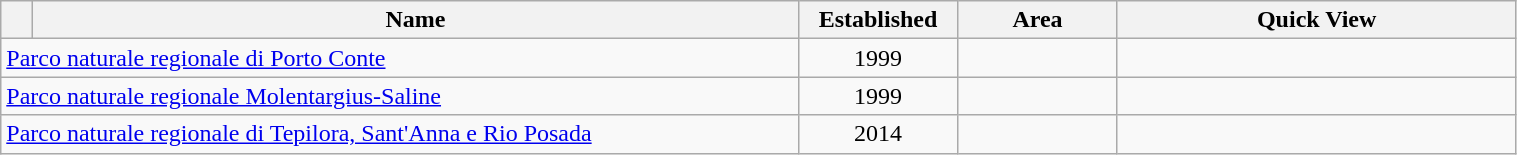<table class="wikitable sortable" border="1" width="80%">
<tr>
<th style="width:2%" class="unsortable"></th>
<th style="width:48%">Name</th>
<th style="width:10%">Established</th>
<th style="width:10%">Area</th>
<th style="width:25%" class="unsortable">Quick View</th>
</tr>
<tr>
<td colspan="2"><a href='#'>Parco naturale regionale di Porto Conte</a></td>
<td align="center">1999</td>
<td align="center"></td>
<td></td>
</tr>
<tr>
<td colspan="2"><a href='#'>Parco naturale regionale Molentargius-Saline</a></td>
<td align="center">1999</td>
<td align="center"></td>
<td></td>
</tr>
<tr>
<td colspan="2"><a href='#'>Parco naturale regionale di Tepilora, Sant'Anna e Rio Posada</a></td>
<td align="center">2014</td>
<td align="center"></td>
<td></td>
</tr>
</table>
